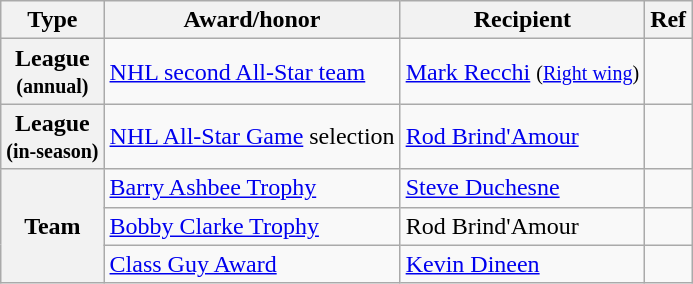<table class="wikitable">
<tr>
<th scope="col">Type</th>
<th scope="col">Award/honor</th>
<th scope="col">Recipient</th>
<th scope="col">Ref</th>
</tr>
<tr>
<th scope="row">League<br><small>(annual)</small></th>
<td><a href='#'>NHL second All-Star team</a></td>
<td><a href='#'>Mark Recchi</a> <small>(<a href='#'>Right wing</a>)</small></td>
<td></td>
</tr>
<tr>
<th scope="row">League<br><small>(in-season)</small></th>
<td><a href='#'>NHL All-Star Game</a> selection</td>
<td><a href='#'>Rod Brind'Amour</a></td>
<td></td>
</tr>
<tr>
<th scope="row" rowspan="3">Team</th>
<td><a href='#'>Barry Ashbee Trophy</a></td>
<td><a href='#'>Steve Duchesne</a></td>
<td></td>
</tr>
<tr>
<td><a href='#'>Bobby Clarke Trophy</a></td>
<td>Rod Brind'Amour</td>
<td></td>
</tr>
<tr>
<td><a href='#'>Class Guy Award</a></td>
<td><a href='#'>Kevin Dineen</a></td>
<td></td>
</tr>
</table>
